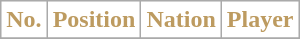<table class="wikitable sortable">
<tr>
<th style="background-color:#FFFFFF; color:#BD9B60;" scope=col>No.</th>
<th style="background-color:#FFFFFF; color:#BD9B60;" scope=col>Position</th>
<th style="background-color:#FFFFFF; color:#BD9B60;" scope=col>Nation</th>
<th style="background-color:#FFFFFF; color:#BD9B60;" scope=col>Player</th>
</tr>
<tr>
</tr>
</table>
